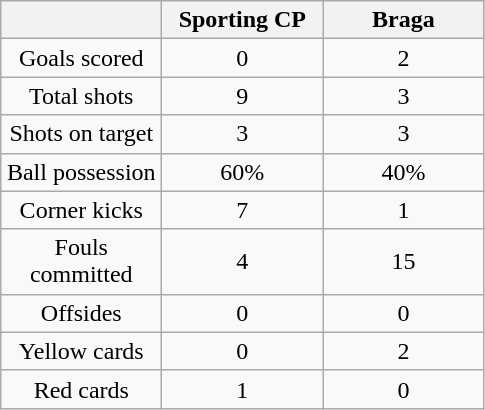<table class="wikitable" style="text-align:center">
<tr>
<th width="100"></th>
<th width="100">Sporting CP</th>
<th width="100">Braga</th>
</tr>
<tr>
<td>Goals scored</td>
<td>0</td>
<td>2</td>
</tr>
<tr>
<td>Total shots</td>
<td>9</td>
<td>3</td>
</tr>
<tr>
<td>Shots on target</td>
<td>3</td>
<td>3</td>
</tr>
<tr>
<td>Ball possession</td>
<td>60%</td>
<td>40%</td>
</tr>
<tr>
<td>Corner kicks</td>
<td>7</td>
<td>1</td>
</tr>
<tr>
<td>Fouls committed</td>
<td>4</td>
<td>15</td>
</tr>
<tr>
<td>Offsides</td>
<td>0</td>
<td>0</td>
</tr>
<tr>
<td>Yellow cards</td>
<td>0</td>
<td>2</td>
</tr>
<tr>
<td>Red cards</td>
<td>1</td>
<td>0</td>
</tr>
</table>
